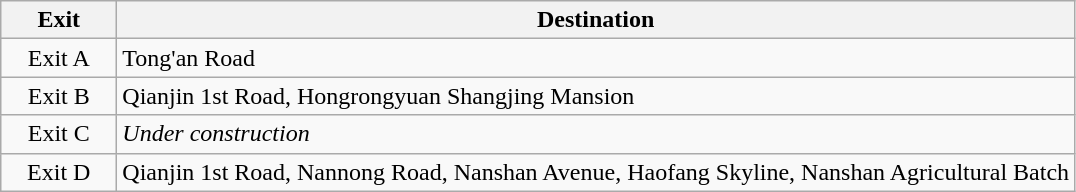<table class="wikitable">
<tr>
<th style="width:70px">Exit</th>
<th>Destination</th>
</tr>
<tr>
<td align=center>Exit A</td>
<td>Tong'an Road</td>
</tr>
<tr>
<td align=center>Exit B</td>
<td>Qianjin 1st Road, Hongrongyuan Shangjing Mansion</td>
</tr>
<tr>
<td align=center>Exit C</td>
<td><em>Under construction</em></td>
</tr>
<tr>
<td align=center>Exit D</td>
<td>Qianjin 1st Road, Nannong Road, Nanshan Avenue, Haofang Skyline, Nanshan Agricultural Batch</td>
</tr>
</table>
